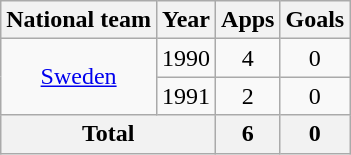<table class="wikitable" style="text-align:center">
<tr>
<th>National team</th>
<th>Year</th>
<th>Apps</th>
<th>Goals</th>
</tr>
<tr>
<td rowspan="2"><a href='#'>Sweden</a></td>
<td>1990</td>
<td>4</td>
<td>0</td>
</tr>
<tr>
<td>1991</td>
<td>2</td>
<td>0</td>
</tr>
<tr>
<th colspan="2">Total</th>
<th>6</th>
<th>0</th>
</tr>
</table>
